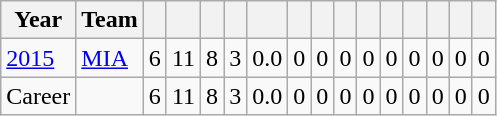<table class="wikitable sortable">
<tr>
<th>Year</th>
<th>Team</th>
<th></th>
<th></th>
<th></th>
<th></th>
<th></th>
<th></th>
<th></th>
<th></th>
<th></th>
<th></th>
<th></th>
<th></th>
<th></th>
<th></th>
</tr>
<tr>
<td><a href='#'>2015</a></td>
<td><a href='#'>MIA</a></td>
<td>6</td>
<td>11</td>
<td>8</td>
<td>3</td>
<td>0.0</td>
<td>0</td>
<td>0</td>
<td>0</td>
<td>0</td>
<td>0</td>
<td>0</td>
<td>0</td>
<td>0</td>
<td>0</td>
</tr>
<tr class="sortbottom">
<td>Career</td>
<td></td>
<td>6</td>
<td>11</td>
<td>8</td>
<td>3</td>
<td>0.0</td>
<td>0</td>
<td>0</td>
<td>0</td>
<td>0</td>
<td>0</td>
<td>0</td>
<td>0</td>
<td>0</td>
<td>0</td>
</tr>
</table>
